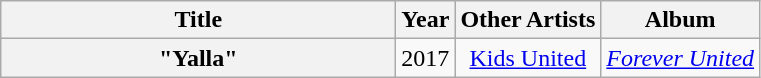<table class="wikitable plainrowheaders" style="text-align:center;">
<tr>
<th scope="col" style="width:16em;">Title</th>
<th scope="col" style="width:1em;">Year</th>
<th scope="col">Other Artists</th>
<th scope="col">Album</th>
</tr>
<tr>
<th scope="row">"Yalla"</th>
<td>2017</td>
<td><a href='#'>Kids United</a></td>
<td><em><a href='#'>Forever United</a></em></td>
</tr>
</table>
